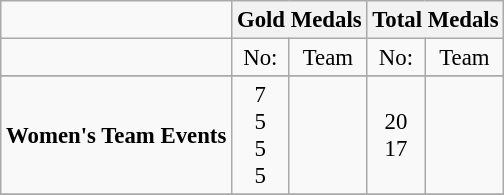<table class="wikitable" style="text-align: center; font-size:95%;">
<tr>
<td></td>
<th colspan=2>Gold Medals</th>
<th colspan=2>Total Medals</th>
</tr>
<tr>
<td></td>
<td>No:</td>
<td>Team</td>
<td>No:</td>
<td>Team</td>
</tr>
<tr>
</tr>
<tr>
<td><strong>Women's Team Events</strong></td>
<td>7 <br> 5 <br> 5 <br> 5</td>
<td align="left"> <br>  <br>  <br> </td>
<td>20 <br> 17</td>
<td align="left"> <br> </td>
</tr>
<tr>
</tr>
</table>
